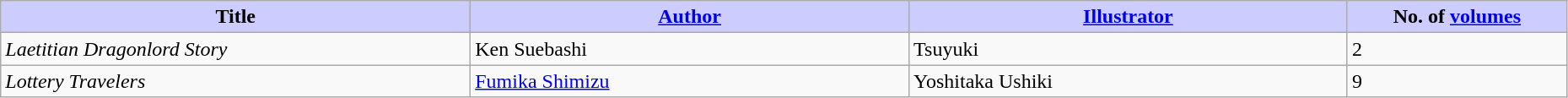<table class="wikitable" style="width: 98%;">
<tr>
<th width=30% style="background:#ccf;">Title</th>
<th width=28% style="background:#ccf;"><a href='#'>Author</a></th>
<th width=28% style="background:#ccf;"><a href='#'>Illustrator</a></th>
<th width=14% style="background:#ccf;">No. of <a href='#'>volumes</a></th>
</tr>
<tr>
<td><em>Laetitian Dragonlord Story</em></td>
<td>Ken Suebashi</td>
<td>Tsuyuki</td>
<td>2</td>
</tr>
<tr>
<td><em>Lottery Travelers</em></td>
<td><a href='#'>Fumika Shimizu</a></td>
<td>Yoshitaka Ushiki</td>
<td>9</td>
</tr>
</table>
